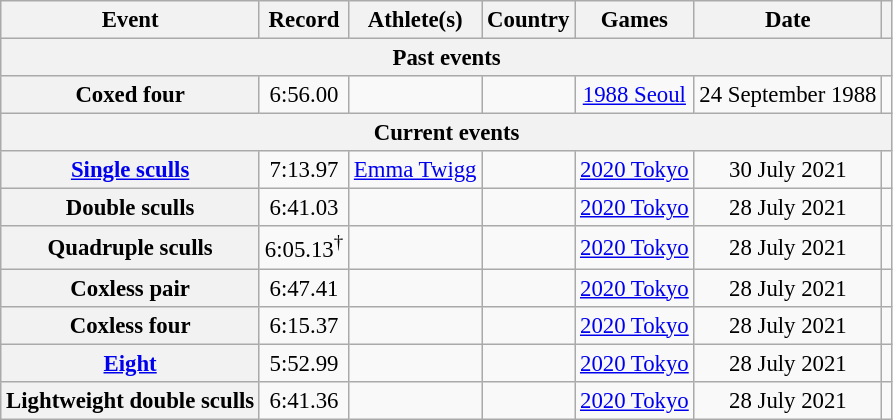<table class="wikitable" style="text-align:center; font-size:95%">
<tr>
<th>Event</th>
<th>Record</th>
<th>Athlete(s)</th>
<th>Country</th>
<th>Games</th>
<th>Date</th>
<th></th>
</tr>
<tr>
<th colspan=7 align=center>Past events</th>
</tr>
<tr>
<th align=left>Coxed four</th>
<td>6:56.00</td>
<td align=left></td>
<td align=left></td>
<td><a href='#'>1988 Seoul</a></td>
<td>24 September 1988</td>
<td></td>
</tr>
<tr>
<th colspan=7 align=center>Current events</th>
</tr>
<tr>
<th align=left><a href='#'>Single sculls</a></th>
<td>7:13.97</td>
<td align=left><a href='#'>Emma Twigg</a></td>
<td align=left></td>
<td><a href='#'>2020 Tokyo</a></td>
<td>30 July 2021</td>
<td></td>
</tr>
<tr>
<th align=left>Double sculls</th>
<td>6:41.03</td>
<td align=left></td>
<td align=left></td>
<td><a href='#'>2020 Tokyo</a></td>
<td>28 July 2021</td>
<td></td>
</tr>
<tr>
<th align=left>Quadruple sculls</th>
<td>6:05.13<sup>†</sup></td>
<td align=left></td>
<td align=left></td>
<td><a href='#'>2020 Tokyo</a></td>
<td>28 July 2021</td>
<td></td>
</tr>
<tr>
<th align=left>Coxless pair</th>
<td>6:47.41</td>
<td align=left></td>
<td align=left></td>
<td><a href='#'>2020 Tokyo</a></td>
<td>28 July 2021</td>
<td></td>
</tr>
<tr>
<th align=left>Coxless four</th>
<td>6:15.37</td>
<td align=left></td>
<td align=left></td>
<td><a href='#'>2020 Tokyo</a></td>
<td>28 July 2021</td>
<td></td>
</tr>
<tr>
<th align=left><a href='#'>Eight</a></th>
<td>5:52.99</td>
<td align=left></td>
<td align=left></td>
<td><a href='#'>2020 Tokyo</a></td>
<td>28 July 2021</td>
<td></td>
</tr>
<tr>
<th align=left>Lightweight double sculls</th>
<td>6:41.36</td>
<td align=left></td>
<td align=left></td>
<td><a href='#'>2020 Tokyo</a></td>
<td>28 July 2021</td>
<td></td>
</tr>
</table>
